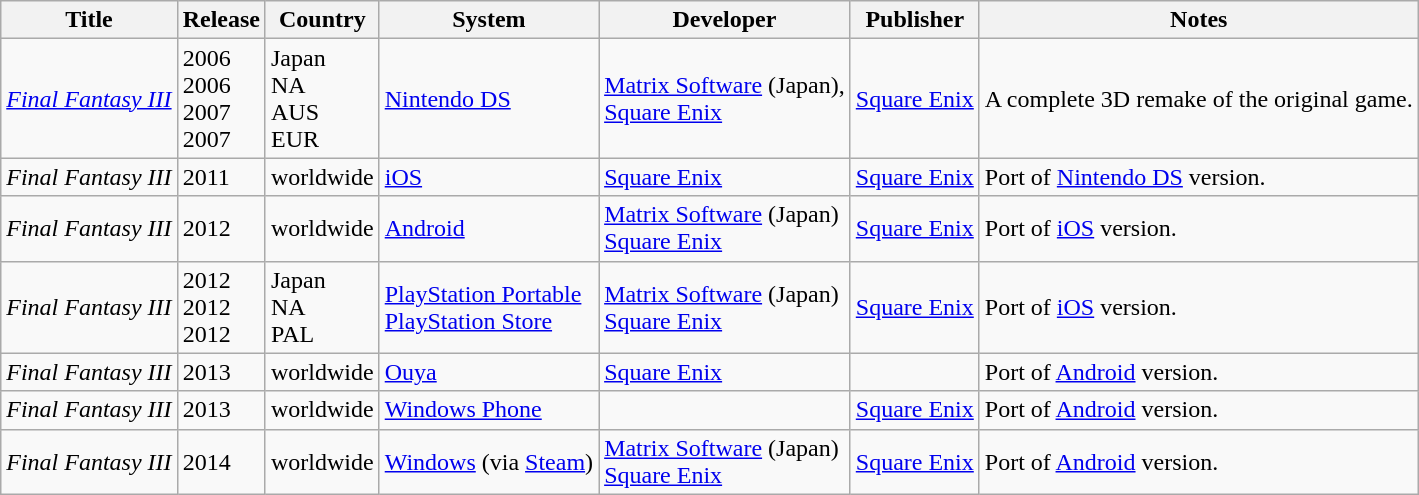<table class="wikitable sortable">
<tr>
<th scope="col">Title</th>
<th scope="col">Release</th>
<th scope="col">Country</th>
<th scope="col">System</th>
<th scope="col">Developer</th>
<th scope="col">Publisher</th>
<th scope="col" class="unsortable">Notes</th>
</tr>
<tr>
<td><em><a href='#'>Final Fantasy III</a></em></td>
<td>2006<br>2006<br>2007<br>2007</td>
<td>Japan<br>NA<br>AUS<br>EUR</td>
<td><a href='#'>Nintendo DS</a></td>
<td><a href='#'>Matrix Software</a> (Japan),<br><a href='#'>Square Enix</a></td>
<td><a href='#'>Square Enix</a></td>
<td>A complete 3D remake of the original game.</td>
</tr>
<tr>
<td><em>Final Fantasy III</em></td>
<td>2011</td>
<td>worldwide</td>
<td><a href='#'>iOS</a></td>
<td><a href='#'>Square Enix</a></td>
<td><a href='#'>Square Enix</a></td>
<td>Port of <a href='#'>Nintendo DS</a> version.</td>
</tr>
<tr>
<td><em>Final Fantasy III</em></td>
<td>2012</td>
<td>worldwide</td>
<td><a href='#'>Android</a></td>
<td><a href='#'>Matrix Software</a> (Japan)<br><a href='#'>Square Enix</a></td>
<td><a href='#'>Square Enix</a></td>
<td>Port of <a href='#'>iOS</a> version.</td>
</tr>
<tr>
<td><em>Final Fantasy III</em></td>
<td>2012<br>2012<br>2012</td>
<td>Japan<br>NA<br>PAL</td>
<td><a href='#'>PlayStation Portable</a> <br><a href='#'>PlayStation Store</a></td>
<td><a href='#'>Matrix Software</a> (Japan)<br><a href='#'>Square Enix</a></td>
<td><a href='#'>Square Enix</a></td>
<td>Port of <a href='#'>iOS</a> version.</td>
</tr>
<tr>
<td><em>Final Fantasy III</em></td>
<td>2013</td>
<td>worldwide</td>
<td><a href='#'>Ouya</a></td>
<td><a href='#'>Square Enix</a></td>
<td></td>
<td>Port of <a href='#'>Android</a> version.</td>
</tr>
<tr>
<td><em>Final Fantasy III</em></td>
<td>2013</td>
<td>worldwide</td>
<td><a href='#'>Windows Phone</a></td>
<td></td>
<td><a href='#'>Square Enix</a></td>
<td>Port of <a href='#'>Android</a> version.</td>
</tr>
<tr>
<td><em>Final Fantasy III</em></td>
<td>2014</td>
<td>worldwide</td>
<td><a href='#'>Windows</a> (via <a href='#'>Steam</a>)</td>
<td><a href='#'>Matrix Software</a> (Japan)<br><a href='#'>Square Enix</a></td>
<td><a href='#'>Square Enix</a></td>
<td>Port of <a href='#'>Android</a> version.</td>
</tr>
</table>
